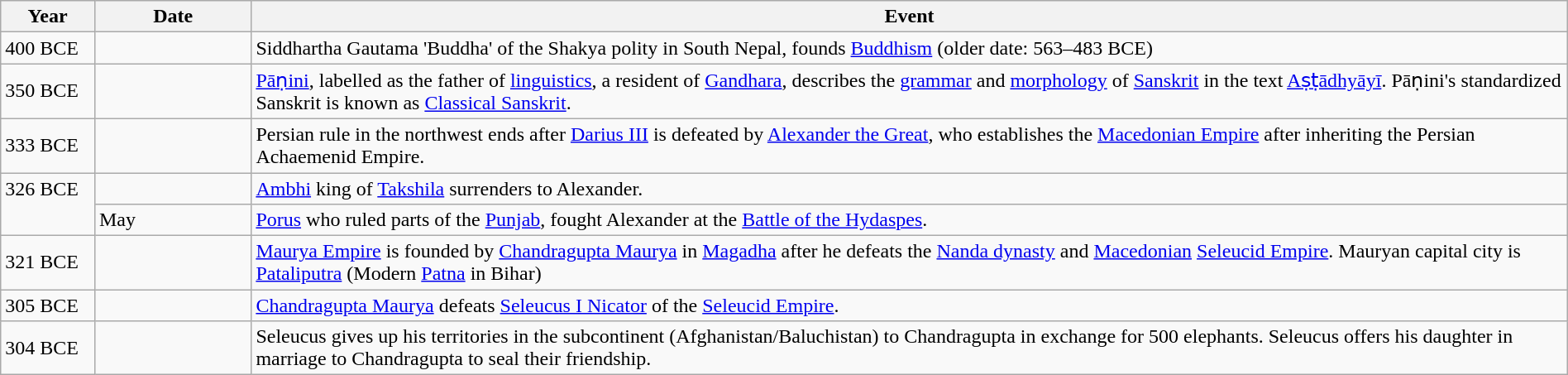<table class="wikitable" style="width:100%">
<tr>
<th style="width:6%">Year</th>
<th style="width:10%">Date</th>
<th>Event</th>
</tr>
<tr>
<td>400 BCE</td>
<td></td>
<td>Siddhartha Gautama 'Buddha' of the Shakya polity in South Nepal, founds <a href='#'>Buddhism</a> (older date: 563–483 BCE)</td>
</tr>
<tr>
<td>350 BCE</td>
<td></td>
<td><a href='#'>Pāṇini</a>, labelled as the father of <a href='#'>linguistics</a>, a resident of <a href='#'>Gandhara</a>, describes the <a href='#'>grammar</a> and <a href='#'>morphology</a> of <a href='#'>Sanskrit</a> in the text <a href='#'>Aṣṭādhyāyī</a>. Pāṇini's standardized Sanskrit is known as <a href='#'>Classical Sanskrit</a>.</td>
</tr>
<tr>
<td>333 BCE</td>
<td></td>
<td>Persian rule in the northwest ends after <a href='#'>Darius III</a> is defeated by <a href='#'>Alexander the Great</a>, who establishes the <a href='#'>Macedonian Empire</a> after inheriting the Persian Achaemenid Empire.</td>
</tr>
<tr>
<td rowspan="2" style="vertical-align:top;">326 BCE</td>
<td></td>
<td><a href='#'>Ambhi</a> king of <a href='#'>Takshila</a> surrenders to Alexander.</td>
</tr>
<tr>
<td>May</td>
<td><a href='#'>Porus</a> who ruled parts of the <a href='#'>Punjab</a>, fought Alexander at the <a href='#'>Battle of the Hydaspes</a>.</td>
</tr>
<tr>
<td>321 BCE</td>
<td></td>
<td><a href='#'>Maurya Empire</a> is founded by <a href='#'>Chandragupta Maurya</a> in <a href='#'>Magadha</a> after he defeats the <a href='#'>Nanda dynasty</a> and <a href='#'>Macedonian</a> <a href='#'>Seleucid Empire</a>. Mauryan capital city is <a href='#'>Pataliputra</a> (Modern <a href='#'>Patna</a> in Bihar)</td>
</tr>
<tr>
<td>305 BCE</td>
<td></td>
<td><a href='#'>Chandragupta Maurya</a> defeats <a href='#'>Seleucus I Nicator</a> of the <a href='#'>Seleucid Empire</a>.</td>
</tr>
<tr>
<td>304 BCE</td>
<td></td>
<td>Seleucus gives up his territories in the subcontinent (Afghanistan/Baluchistan) to Chandragupta in exchange for 500 elephants. Seleucus offers his daughter in marriage to Chandragupta to seal their friendship.</td>
</tr>
</table>
